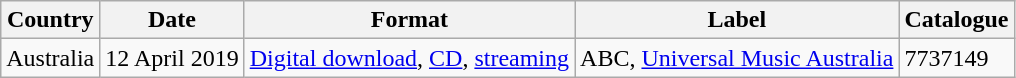<table class="wikitable">
<tr>
<th>Country</th>
<th>Date</th>
<th>Format</th>
<th>Label</th>
<th>Catalogue</th>
</tr>
<tr>
<td>Australia</td>
<td>12 April 2019</td>
<td><a href='#'>Digital download</a>, <a href='#'>CD</a>, <a href='#'>streaming</a></td>
<td>ABC, <a href='#'>Universal Music Australia</a></td>
<td>7737149</td>
</tr>
</table>
